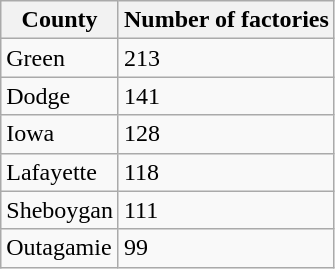<table class="wikitable floatleft">
<tr>
<th>County</th>
<th>Number of factories</th>
</tr>
<tr>
<td>Green</td>
<td>213</td>
</tr>
<tr>
<td>Dodge</td>
<td>141</td>
</tr>
<tr>
<td>Iowa</td>
<td>128</td>
</tr>
<tr>
<td>Lafayette</td>
<td>118</td>
</tr>
<tr>
<td>Sheboygan</td>
<td>111</td>
</tr>
<tr>
<td>Outagamie</td>
<td>99</td>
</tr>
</table>
